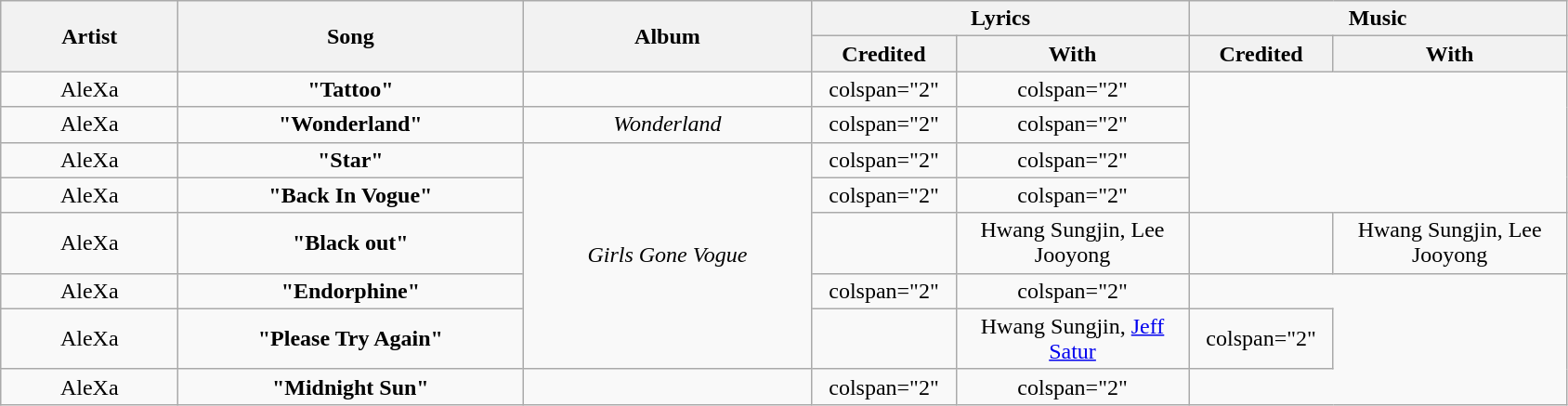<table class="wikitable" style="text-align:center;">
<tr>
<th rowspan="2" style="width:7.5em;">Artist</th>
<th rowspan="2" style="width:15em;">Song</th>
<th rowspan="2" style="width:12.5em;">Album</th>
<th colspan="2" style="width:16em;">Lyrics</th>
<th colspan="2" style="width:16em;">Music</th>
</tr>
<tr>
<th style="width:6em;">Credited</th>
<th style="width:10em;">With</th>
<th style="width:6em;">Credited</th>
<th style="width:10em;">With</th>
</tr>
<tr>
<td>AleXa</td>
<td><strong>"Tattoo"</strong></td>
<td></td>
<td>colspan="2" </td>
<td>colspan="2" </td>
</tr>
<tr>
<td>AleXa</td>
<td><strong>"Wonderland"</strong></td>
<td><em>Wonderland</em></td>
<td>colspan="2" </td>
<td>colspan="2" </td>
</tr>
<tr>
<td>AleXa </td>
<td><strong>"Star"</strong></td>
<td rowspan="5"><em>Girls Gone Vogue</em></td>
<td>colspan="2" </td>
<td>colspan="2" </td>
</tr>
<tr>
<td>AleXa</td>
<td><strong>"Back In Vogue"</strong></td>
<td>colspan="2" </td>
<td>colspan="2" </td>
</tr>
<tr>
<td>AleXa</td>
<td><strong>"Black out"</strong></td>
<td></td>
<td>Hwang Sungjin, Lee Jooyong</td>
<td></td>
<td>Hwang Sungjin, Lee Jooyong</td>
</tr>
<tr>
<td>AleXa</td>
<td><strong>"Endorphine"</strong></td>
<td>colspan="2" </td>
<td>colspan="2" </td>
</tr>
<tr>
<td>AleXa</td>
<td><strong>"Please Try Again"</strong></td>
<td></td>
<td>Hwang Sungjin, <a href='#'>Jeff Satur</a></td>
<td>colspan="2" </td>
</tr>
<tr>
<td>AleXa</td>
<td><strong>"Midnight Sun"</strong></td>
<td></td>
<td>colspan="2" </td>
<td>colspan="2" </td>
</tr>
</table>
